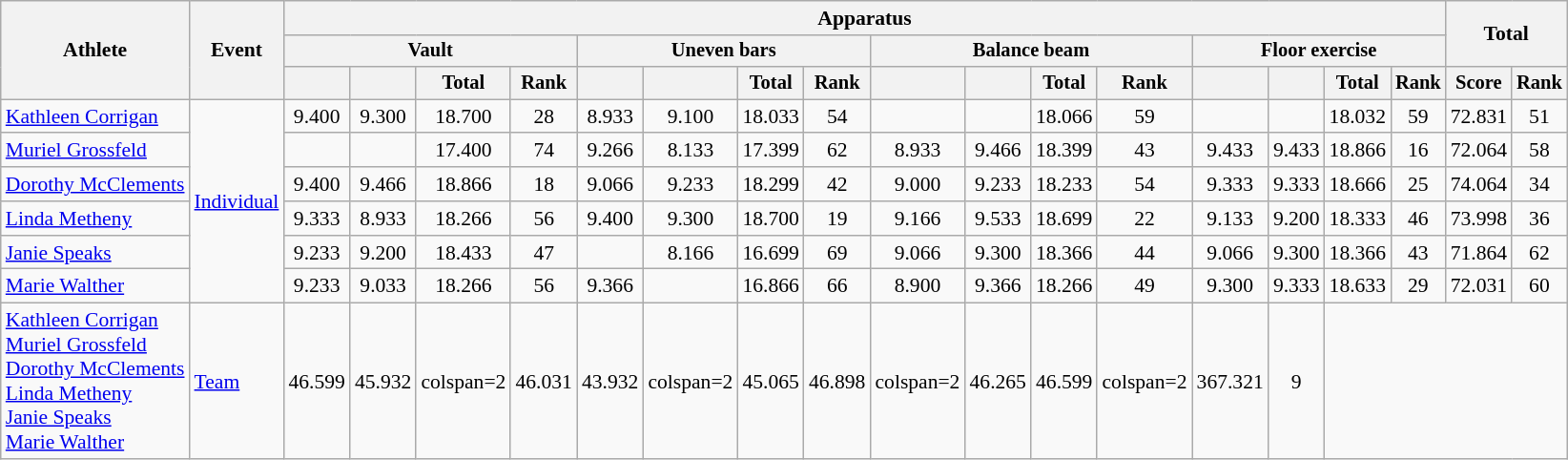<table class=wikitable style=font-size:90%;text-align:center>
<tr>
<th rowspan=3>Athlete</th>
<th rowspan=3>Event</th>
<th colspan=16>Apparatus</th>
<th colspan=2 rowspan=2>Total</th>
</tr>
<tr style=font-size:95%>
<th colspan=4>Vault</th>
<th colspan=4>Uneven bars</th>
<th colspan=4>Balance beam</th>
<th colspan=4>Floor exercise</th>
</tr>
<tr style=font-size:95%>
<th></th>
<th></th>
<th>Total</th>
<th>Rank</th>
<th></th>
<th></th>
<th>Total</th>
<th>Rank</th>
<th></th>
<th></th>
<th>Total</th>
<th>Rank</th>
<th></th>
<th></th>
<th>Total</th>
<th>Rank</th>
<th>Score</th>
<th>Rank</th>
</tr>
<tr>
<td align=left><a href='#'>Kathleen Corrigan</a></td>
<td align=left rowspan=6><a href='#'>Individual</a></td>
<td>9.400</td>
<td>9.300</td>
<td>18.700</td>
<td>28</td>
<td>8.933</td>
<td>9.100</td>
<td>18.033</td>
<td>54</td>
<td></td>
<td></td>
<td>18.066</td>
<td>59</td>
<td></td>
<td></td>
<td>18.032</td>
<td>59</td>
<td>72.831</td>
<td>51</td>
</tr>
<tr>
<td align=left><a href='#'>Muriel Grossfeld</a></td>
<td></td>
<td></td>
<td>17.400</td>
<td>74</td>
<td>9.266</td>
<td>8.133</td>
<td>17.399</td>
<td>62</td>
<td>8.933</td>
<td>9.466</td>
<td>18.399</td>
<td>43</td>
<td>9.433</td>
<td>9.433</td>
<td>18.866</td>
<td>16</td>
<td>72.064</td>
<td>58</td>
</tr>
<tr>
<td align=left><a href='#'>Dorothy McClements</a></td>
<td>9.400</td>
<td>9.466</td>
<td>18.866</td>
<td>18</td>
<td>9.066</td>
<td>9.233</td>
<td>18.299</td>
<td>42</td>
<td>9.000</td>
<td>9.233</td>
<td>18.233</td>
<td>54</td>
<td>9.333</td>
<td>9.333</td>
<td>18.666</td>
<td>25</td>
<td>74.064</td>
<td>34</td>
</tr>
<tr>
<td align=left><a href='#'>Linda Metheny</a></td>
<td>9.333</td>
<td>8.933</td>
<td>18.266</td>
<td>56</td>
<td>9.400</td>
<td>9.300</td>
<td>18.700</td>
<td>19</td>
<td>9.166</td>
<td>9.533</td>
<td>18.699</td>
<td>22</td>
<td>9.133</td>
<td>9.200</td>
<td>18.333</td>
<td>46</td>
<td>73.998</td>
<td>36</td>
</tr>
<tr>
<td align=left><a href='#'>Janie Speaks</a></td>
<td>9.233</td>
<td>9.200</td>
<td>18.433</td>
<td>47</td>
<td></td>
<td>8.166</td>
<td>16.699</td>
<td>69</td>
<td>9.066</td>
<td>9.300</td>
<td>18.366</td>
<td>44</td>
<td>9.066</td>
<td>9.300</td>
<td>18.366</td>
<td>43</td>
<td>71.864</td>
<td>62</td>
</tr>
<tr>
<td align=left><a href='#'>Marie Walther</a></td>
<td>9.233</td>
<td>9.033</td>
<td>18.266</td>
<td>56</td>
<td>9.366</td>
<td></td>
<td>16.866</td>
<td>66</td>
<td>8.900</td>
<td>9.366</td>
<td>18.266</td>
<td>49</td>
<td>9.300</td>
<td>9.333</td>
<td>18.633</td>
<td>29</td>
<td>72.031</td>
<td>60</td>
</tr>
<tr>
<td align=left><a href='#'>Kathleen Corrigan</a><br><a href='#'>Muriel Grossfeld</a><br><a href='#'>Dorothy McClements</a><br><a href='#'>Linda Metheny</a><br><a href='#'>Janie Speaks</a><br><a href='#'>Marie Walther</a></td>
<td align=left><a href='#'>Team</a></td>
<td>46.599</td>
<td>45.932</td>
<td>colspan=2 </td>
<td>46.031</td>
<td>43.932</td>
<td>colspan=2 </td>
<td>45.065</td>
<td>46.898</td>
<td>colspan=2 </td>
<td>46.265</td>
<td>46.599</td>
<td>colspan=2 </td>
<td>367.321</td>
<td>9</td>
</tr>
</table>
